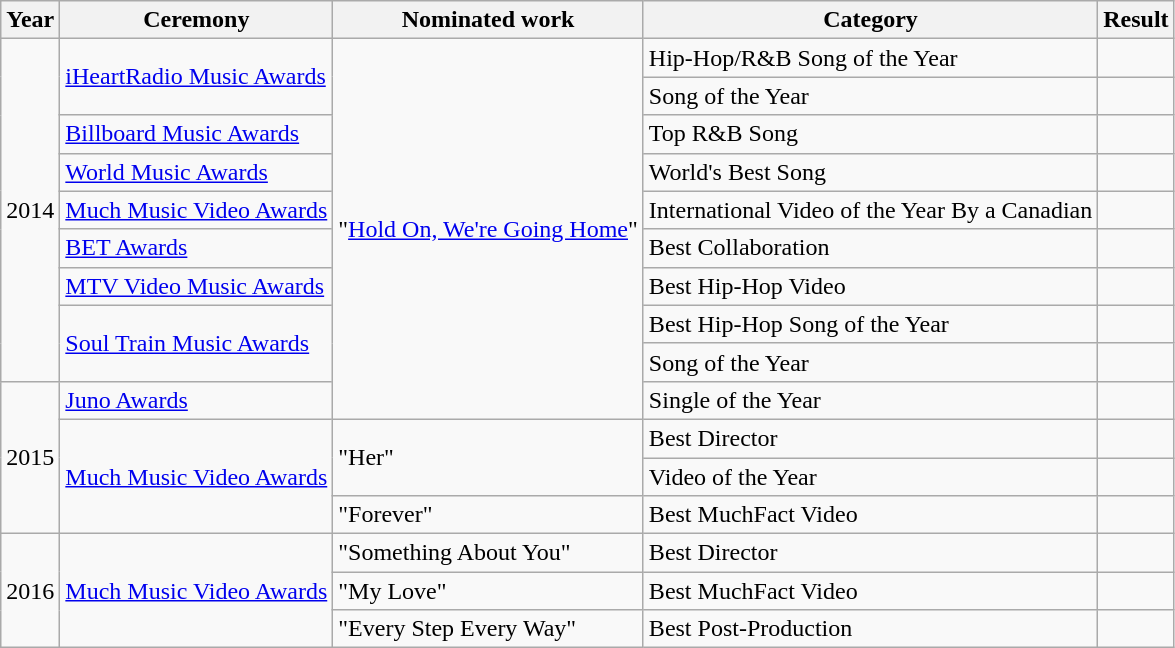<table class="wikitable">
<tr>
<th>Year</th>
<th>Ceremony</th>
<th>Nominated work</th>
<th>Category</th>
<th>Result</th>
</tr>
<tr>
<td rowspan="9">2014</td>
<td rowspan="2"><a href='#'>iHeartRadio Music Awards</a></td>
<td rowspan="10">"<a href='#'>Hold On, We're Going Home</a>"<br></td>
<td>Hip-Hop/R&B Song of the Year</td>
<td></td>
</tr>
<tr>
<td>Song of the Year</td>
<td></td>
</tr>
<tr>
<td><a href='#'>Billboard Music Awards</a></td>
<td>Top R&B Song</td>
<td></td>
</tr>
<tr>
<td><a href='#'>World Music Awards</a></td>
<td>World's Best Song</td>
<td></td>
</tr>
<tr>
<td><a href='#'>Much Music Video Awards</a></td>
<td>International Video of the Year By a Canadian</td>
<td></td>
</tr>
<tr>
<td><a href='#'>BET Awards</a></td>
<td>Best Collaboration</td>
<td></td>
</tr>
<tr>
<td><a href='#'>MTV Video Music Awards</a></td>
<td>Best Hip-Hop Video</td>
<td></td>
</tr>
<tr>
<td rowspan="2"><a href='#'>Soul Train Music Awards</a></td>
<td>Best Hip-Hop Song of the Year</td>
<td></td>
</tr>
<tr>
<td>Song of the Year</td>
<td></td>
</tr>
<tr>
<td rowspan="4">2015</td>
<td><a href='#'>Juno Awards</a></td>
<td>Single of the Year</td>
<td></td>
</tr>
<tr>
<td rowspan="3"><a href='#'>Much Music Video Awards</a></td>
<td rowspan="2">"Her"</td>
<td>Best Director</td>
<td></td>
</tr>
<tr>
<td>Video of the Year</td>
<td></td>
</tr>
<tr>
<td>"Forever"</td>
<td>Best MuchFact Video</td>
<td></td>
</tr>
<tr>
<td rowspan="3">2016</td>
<td rowspan="3"><a href='#'>Much Music Video Awards</a></td>
<td>"Something About You"</td>
<td>Best Director</td>
<td></td>
</tr>
<tr>
<td>"My Love"<br></td>
<td>Best MuchFact Video</td>
<td></td>
</tr>
<tr>
<td>"Every Step Every Way"</td>
<td>Best Post-Production</td>
<td></td>
</tr>
</table>
